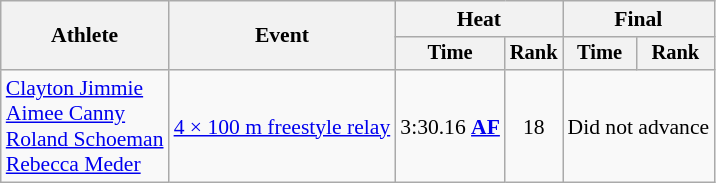<table class="wikitable" style="text-align:center; font-size:90%;">
<tr>
<th rowspan="2">Athlete</th>
<th rowspan="2">Event</th>
<th colspan="2">Heat</th>
<th colspan="2">Final</th>
</tr>
<tr style="font-size:95%">
<th>Time</th>
<th>Rank</th>
<th>Time</th>
<th>Rank</th>
</tr>
<tr>
<td align=left><a href='#'>Clayton Jimmie</a> <br><a href='#'>Aimee Canny</a> <br><a href='#'>Roland Schoeman</a> <br><a href='#'>Rebecca Meder</a></td>
<td align=left><a href='#'>4 × 100 m freestyle relay</a></td>
<td>3:30.16 <strong><a href='#'>AF</a></strong></td>
<td>18</td>
<td colspan=2>Did not advance</td>
</tr>
</table>
